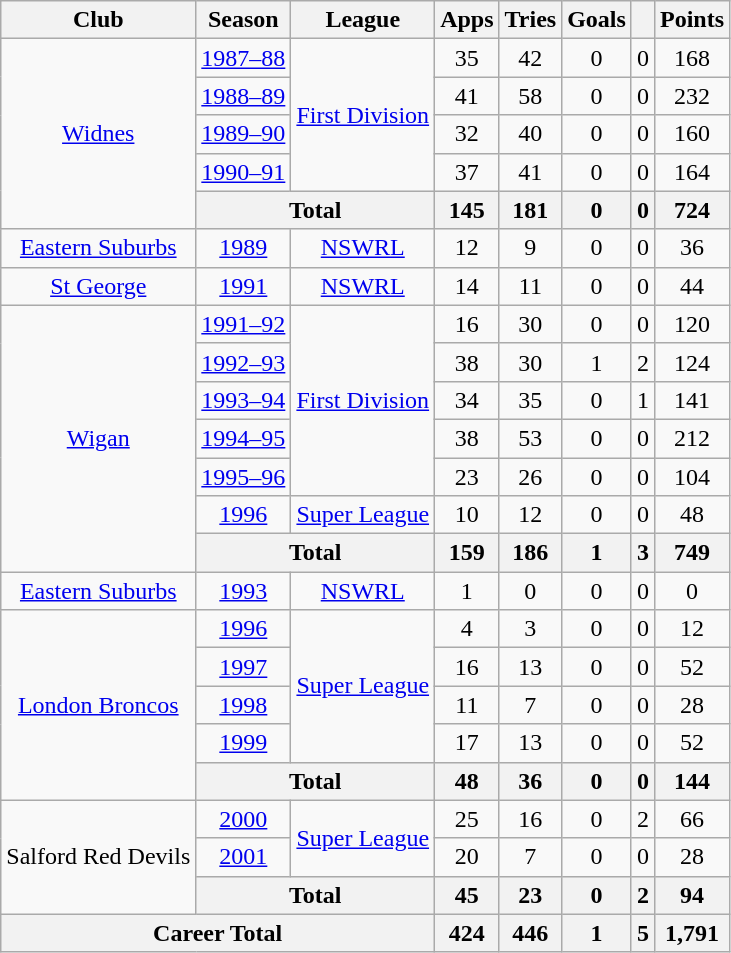<table class="wikitable" style="text-align:center">
<tr>
<th>Club</th>
<th>Season</th>
<th>League</th>
<th>Apps</th>
<th>Tries</th>
<th>Goals</th>
<th></th>
<th>Points</th>
</tr>
<tr>
<td rowspan=5><a href='#'>Widnes</a></td>
<td><a href='#'>1987–88</a></td>
<td rowspan=4><a href='#'>First Division</a></td>
<td>35</td>
<td>42</td>
<td>0</td>
<td>0</td>
<td>168</td>
</tr>
<tr>
<td><a href='#'>1988–89</a></td>
<td>41</td>
<td>58</td>
<td>0</td>
<td>0</td>
<td>232</td>
</tr>
<tr>
<td><a href='#'>1989–90</a></td>
<td>32</td>
<td>40</td>
<td>0</td>
<td>0</td>
<td>160</td>
</tr>
<tr>
<td><a href='#'>1990–91</a></td>
<td>37</td>
<td>41</td>
<td>0</td>
<td>0</td>
<td>164</td>
</tr>
<tr>
<th colspan="2">Total</th>
<th>145</th>
<th>181</th>
<th>0</th>
<th>0</th>
<th>724</th>
</tr>
<tr>
<td><a href='#'>Eastern Suburbs</a></td>
<td><a href='#'>1989</a></td>
<td><a href='#'>NSWRL</a></td>
<td>12</td>
<td>9</td>
<td>0</td>
<td>0</td>
<td>36</td>
</tr>
<tr>
<td><a href='#'>St George</a></td>
<td><a href='#'>1991</a></td>
<td><a href='#'>NSWRL</a></td>
<td>14</td>
<td>11</td>
<td>0</td>
<td>0</td>
<td>44</td>
</tr>
<tr>
<td rowspan=7><a href='#'>Wigan</a></td>
<td><a href='#'>1991–92</a></td>
<td rowspan=5><a href='#'>First Division</a></td>
<td>16</td>
<td>30</td>
<td>0</td>
<td>0</td>
<td>120</td>
</tr>
<tr>
<td><a href='#'>1992–93</a></td>
<td>38</td>
<td>30</td>
<td>1</td>
<td>2</td>
<td>124</td>
</tr>
<tr>
<td><a href='#'>1993–94</a></td>
<td>34</td>
<td>35</td>
<td>0</td>
<td>1</td>
<td>141</td>
</tr>
<tr>
<td><a href='#'>1994–95</a></td>
<td>38</td>
<td>53</td>
<td>0</td>
<td>0</td>
<td>212</td>
</tr>
<tr>
<td><a href='#'>1995–96</a></td>
<td>23</td>
<td>26</td>
<td>0</td>
<td>0</td>
<td>104</td>
</tr>
<tr>
<td><a href='#'>1996</a></td>
<td><a href='#'>Super League</a></td>
<td>10</td>
<td>12</td>
<td>0</td>
<td>0</td>
<td>48</td>
</tr>
<tr>
<th colspan="2">Total</th>
<th>159</th>
<th>186</th>
<th>1</th>
<th>3</th>
<th>749</th>
</tr>
<tr>
<td><a href='#'>Eastern Suburbs</a></td>
<td><a href='#'>1993</a></td>
<td><a href='#'>NSWRL</a></td>
<td>1</td>
<td>0</td>
<td>0</td>
<td>0</td>
<td>0</td>
</tr>
<tr>
<td rowspan=5><a href='#'>London Broncos</a></td>
<td><a href='#'>1996</a></td>
<td rowspan=4><a href='#'>Super League</a></td>
<td>4</td>
<td>3</td>
<td>0</td>
<td>0</td>
<td>12</td>
</tr>
<tr>
<td><a href='#'>1997</a></td>
<td>16</td>
<td>13</td>
<td>0</td>
<td>0</td>
<td>52</td>
</tr>
<tr>
<td><a href='#'>1998</a></td>
<td>11</td>
<td>7</td>
<td>0</td>
<td>0</td>
<td>28</td>
</tr>
<tr>
<td><a href='#'>1999</a></td>
<td>17</td>
<td>13</td>
<td>0</td>
<td>0</td>
<td>52</td>
</tr>
<tr>
<th colspan="2">Total</th>
<th>48</th>
<th>36</th>
<th>0</th>
<th>0</th>
<th>144</th>
</tr>
<tr>
<td rowspan=3>Salford Red Devils</td>
<td><a href='#'>2000</a></td>
<td rowspan=2><a href='#'>Super League</a></td>
<td>25</td>
<td>16</td>
<td>0</td>
<td>2</td>
<td>66</td>
</tr>
<tr>
<td><a href='#'>2001</a></td>
<td>20</td>
<td>7</td>
<td>0</td>
<td>0</td>
<td>28</td>
</tr>
<tr>
<th colspan="2">Total</th>
<th>45</th>
<th>23</th>
<th>0</th>
<th>2</th>
<th>94</th>
</tr>
<tr>
<th colspan="3">Career Total</th>
<th>424</th>
<th>446</th>
<th>1</th>
<th>5</th>
<th>1,791</th>
</tr>
</table>
